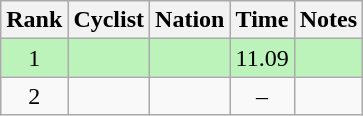<table class="wikitable sortable" style="text-align:center">
<tr>
<th>Rank</th>
<th>Cyclist</th>
<th>Nation</th>
<th>Time</th>
<th>Notes</th>
</tr>
<tr bgcolor=bbf3bb>
<td>1</td>
<td align=left></td>
<td align=left></td>
<td>11.09</td>
<td></td>
</tr>
<tr>
<td>2</td>
<td align=left></td>
<td align=left></td>
<td>–</td>
<td></td>
</tr>
</table>
